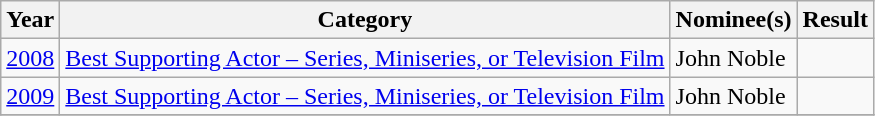<table class="wikitable">
<tr>
<th>Year</th>
<th>Category</th>
<th>Nominee(s)</th>
<th>Result</th>
</tr>
<tr>
<td><a href='#'>2008</a></td>
<td><a href='#'>Best Supporting Actor – Series, Miniseries, or Television Film</a></td>
<td>John Noble</td>
<td></td>
</tr>
<tr>
<td><a href='#'>2009</a></td>
<td><a href='#'>Best Supporting Actor – Series, Miniseries, or Television Film</a></td>
<td>John Noble</td>
<td></td>
</tr>
<tr>
</tr>
</table>
